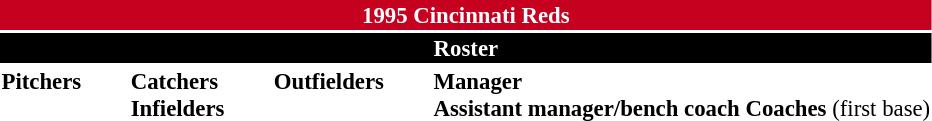<table class="toccolours" style="font-size: 95%;">
<tr>
<th colspan="10" style="background:#c6011f; color:#fff; text-align:center;">1995 Cincinnati Reds</th>
</tr>
<tr>
<td colspan="10" style="background:black; color:#fff; text-align:center;"><strong>Roster</strong></td>
</tr>
<tr>
<td valign="top"><strong>Pitchers</strong><br>






















</td>
<td style="width:25px;"></td>
<td valign="top"><strong>Catchers</strong><br>


<strong>Infielders</strong>










</td>
<td style="width:25px;"></td>
<td valign="top"><strong>Outfielders</strong><br>







</td>
<td style="width:25px;"></td>
<td valign="top"><strong>Manager</strong><br>
<strong>Assistant manager/bench coach</strong>

<strong>Coaches</strong>



 (first base)</td>
</tr>
</table>
